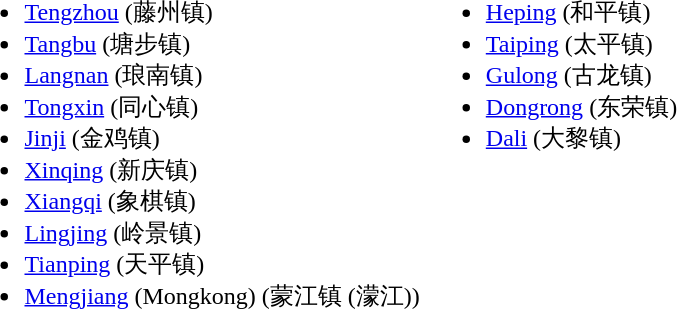<table>
<tr>
<td valign=top><br><ul><li><a href='#'>Tengzhou</a> (藤州镇)</li><li><a href='#'>Tangbu</a> (塘步镇)</li><li><a href='#'>Langnan</a> (琅南镇)</li><li><a href='#'>Tongxin</a> (同心镇)</li><li><a href='#'>Jinji</a> (金鸡镇)</li><li><a href='#'>Xinqing</a> (新庆镇)</li><li><a href='#'>Xiangqi</a> (象棋镇)</li><li><a href='#'>Lingjing</a> (岭景镇)</li><li><a href='#'>Tianping</a> (天平镇)</li><li><a href='#'>Mengjiang</a> (Mongkong) (蒙江镇 (濛江))</li></ul></td>
<td valign=top><br><ul><li><a href='#'>Heping</a> (和平镇)</li><li><a href='#'>Taiping</a> (太平镇)</li><li><a href='#'>Gulong</a> (古龙镇)</li><li><a href='#'>Dongrong</a> (东荣镇)</li><li><a href='#'>Dali</a> (大黎镇)</li></ul></td>
</tr>
</table>
